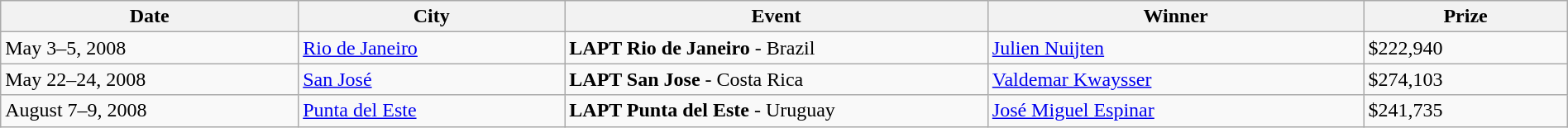<table class="wikitable" width="100%">
<tr>
<th width="19%">Date</th>
<th width="17%">City</th>
<th width="27%">Event</th>
<th width="24%">Winner</th>
<th width="13%">Prize</th>
</tr>
<tr>
<td>May 3–5, 2008</td>
<td> <a href='#'>Rio de Janeiro</a></td>
<td><strong>LAPT Rio de Janeiro</strong> - Brazil</td>
<td> <a href='#'>Julien Nuijten</a></td>
<td>$222,940</td>
</tr>
<tr>
<td>May 22–24, 2008</td>
<td> <a href='#'>San José</a></td>
<td><strong>LAPT San Jose</strong> - Costa Rica</td>
<td> <a href='#'>Valdemar Kwaysser</a></td>
<td>$274,103</td>
</tr>
<tr>
<td>August 7–9, 2008</td>
<td> <a href='#'>Punta del Este</a></td>
<td><strong>LAPT Punta del Este</strong> - Uruguay</td>
<td> <a href='#'>José Miguel Espinar</a></td>
<td>$241,735</td>
</tr>
</table>
